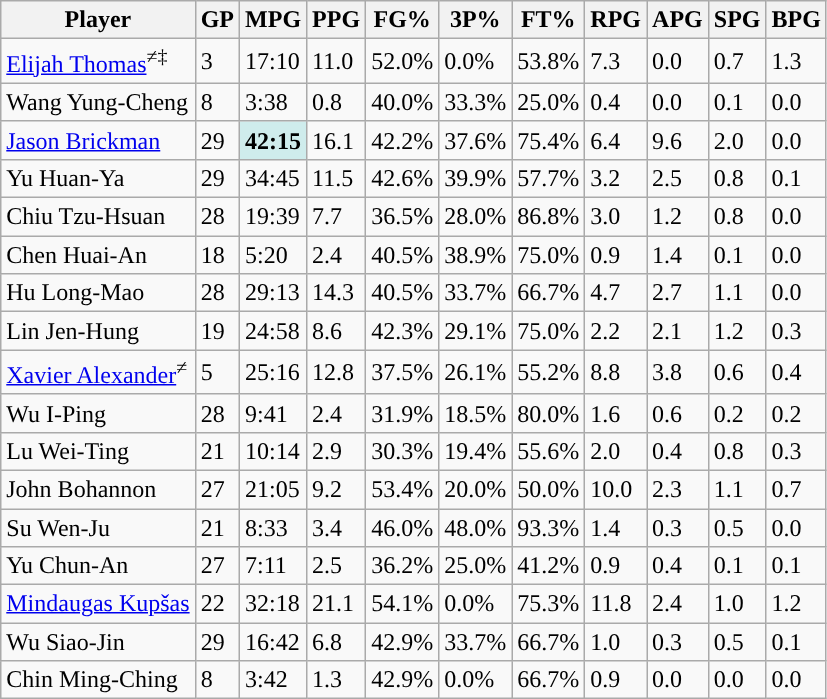<table class="wikitable">
<tr>
<th>Player</th>
<th>GP</th>
<th>MPG</th>
<th>PPG</th>
<th>FG%</th>
<th>3P%</th>
<th>FT%</th>
<th>RPG</th>
<th>APG</th>
<th>SPG</th>
<th>BPG</th>
</tr>
<tr>
<td><a href='#'>Elijah Thomas</a><sup>≠‡</sup></td>
<td>3</td>
<td>17:10</td>
<td>11.0</td>
<td>52.0%</td>
<td>0.0%</td>
<td>53.8%</td>
<td>7.3</td>
<td>0.0</td>
<td>0.7</td>
<td>1.3</td>
</tr>
<tr>
<td>Wang Yung-Cheng</td>
<td>8</td>
<td>3:38</td>
<td>0.8</td>
<td>40.0%</td>
<td>33.3%</td>
<td>25.0%</td>
<td>0.4</td>
<td>0.0</td>
<td>0.1</td>
<td>0.0</td>
</tr>
<tr>
<td><a href='#'>Jason Brickman</a></td>
<td>29</td>
<td style="background-color: #CFECEC"><strong>42:15</strong></td>
<td>16.1</td>
<td>42.2%</td>
<td>37.6%</td>
<td>75.4%</td>
<td>6.4</td>
<td>9.6</td>
<td>2.0</td>
<td>0.0</td>
</tr>
<tr>
<td>Yu Huan-Ya</td>
<td>29</td>
<td>34:45</td>
<td>11.5</td>
<td>42.6%</td>
<td>39.9%</td>
<td>57.7%</td>
<td>3.2</td>
<td>2.5</td>
<td>0.8</td>
<td>0.1</td>
</tr>
<tr>
<td>Chiu Tzu-Hsuan</td>
<td>28</td>
<td>19:39</td>
<td>7.7</td>
<td>36.5%</td>
<td>28.0%</td>
<td>86.8%</td>
<td>3.0</td>
<td>1.2</td>
<td>0.8</td>
<td>0.0</td>
</tr>
<tr>
<td>Chen Huai-An</td>
<td>18</td>
<td>5:20</td>
<td>2.4</td>
<td>40.5%</td>
<td>38.9%</td>
<td>75.0%</td>
<td>0.9</td>
<td>1.4</td>
<td>0.1</td>
<td>0.0</td>
</tr>
<tr>
<td>Hu Long-Mao</td>
<td>28</td>
<td>29:13</td>
<td>14.3</td>
<td>40.5%</td>
<td>33.7%</td>
<td>66.7%</td>
<td>4.7</td>
<td>2.7</td>
<td>1.1</td>
<td>0.0</td>
</tr>
<tr>
<td>Lin Jen-Hung</td>
<td>19</td>
<td>24:58</td>
<td>8.6</td>
<td>42.3%</td>
<td>29.1%</td>
<td>75.0%</td>
<td>2.2</td>
<td>2.1</td>
<td>1.2</td>
<td>0.3</td>
</tr>
<tr>
<td><a href='#'>Xavier Alexander</a><sup>≠</sup></td>
<td>5</td>
<td>25:16</td>
<td>12.8</td>
<td>37.5%</td>
<td>26.1%</td>
<td>55.2%</td>
<td>8.8</td>
<td>3.8</td>
<td>0.6</td>
<td>0.4</td>
</tr>
<tr>
<td>Wu I-Ping</td>
<td>28</td>
<td>9:41</td>
<td>2.4</td>
<td>31.9%</td>
<td>18.5%</td>
<td>80.0%</td>
<td>1.6</td>
<td>0.6</td>
<td>0.2</td>
<td>0.2</td>
</tr>
<tr>
<td>Lu Wei-Ting</td>
<td>21</td>
<td>10:14</td>
<td>2.9</td>
<td>30.3%</td>
<td>19.4%</td>
<td>55.6%</td>
<td>2.0</td>
<td>0.4</td>
<td>0.8</td>
<td>0.3</td>
</tr>
<tr>
<td>John Bohannon</td>
<td>27</td>
<td>21:05</td>
<td>9.2</td>
<td>53.4%</td>
<td>20.0%</td>
<td>50.0%</td>
<td>10.0</td>
<td>2.3</td>
<td>1.1</td>
<td>0.7</td>
</tr>
<tr>
<td>Su Wen-Ju</td>
<td>21</td>
<td>8:33</td>
<td>3.4</td>
<td>46.0%</td>
<td>48.0%</td>
<td>93.3%</td>
<td>1.4</td>
<td>0.3</td>
<td>0.5</td>
<td>0.0</td>
</tr>
<tr>
<td>Yu Chun-An</td>
<td>27</td>
<td>7:11</td>
<td>2.5</td>
<td>36.2%</td>
<td>25.0%</td>
<td>41.2%</td>
<td>0.9</td>
<td>0.4</td>
<td>0.1</td>
<td>0.1</td>
</tr>
<tr>
<td><a href='#'>Mindaugas Kupšas</a></td>
<td>22</td>
<td>32:18</td>
<td>21.1</td>
<td>54.1%</td>
<td>0.0%</td>
<td>75.3%</td>
<td>11.8</td>
<td>2.4</td>
<td>1.0</td>
<td>1.2</td>
</tr>
<tr>
<td>Wu Siao-Jin</td>
<td>29</td>
<td>16:42</td>
<td>6.8</td>
<td>42.9%</td>
<td>33.7%</td>
<td>66.7%</td>
<td>1.0</td>
<td>0.3</td>
<td>0.5</td>
<td>0.1</td>
</tr>
<tr>
<td>Chin Ming-Ching</td>
<td>8</td>
<td>3:42</td>
<td>1.3</td>
<td>42.9%</td>
<td>0.0%</td>
<td>66.7%</td>
<td>0.9</td>
<td>0.0</td>
<td>0.0</td>
<td>0.0</td>
</tr>
</table>
